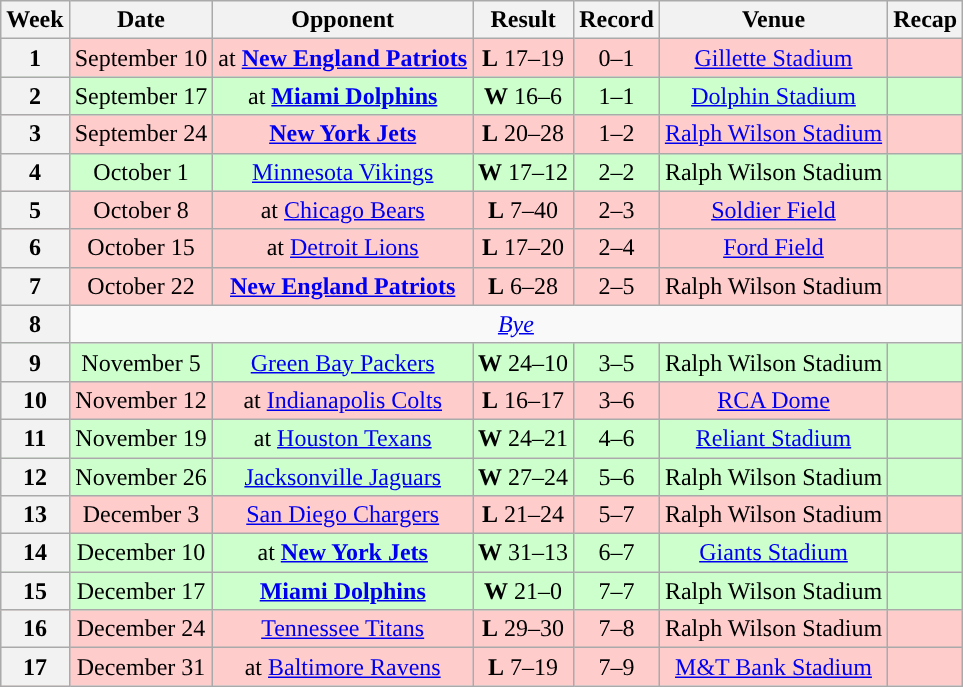<table class="wikitable" style="text-align:center">
<tr>
<th>Week</th>
<th>Date</th>
<th>Opponent</th>
<th>Result</th>
<th>Record</th>
<th>Venue</th>
<th>Recap</th>
</tr>
<tr style="background:#fcc">
<th>1</th>
<td>September 10</td>
<td>at <strong><a href='#'>New England Patriots</a></strong></td>
<td><strong>L</strong> 17–19</td>
<td>0–1</td>
<td><a href='#'>Gillette Stadium</a></td>
<td></td>
</tr>
<tr style="background:#cfc">
<th>2</th>
<td>September 17</td>
<td>at <strong><a href='#'>Miami Dolphins</a></strong></td>
<td><strong>W</strong> 16–6</td>
<td>1–1</td>
<td><a href='#'>Dolphin Stadium</a></td>
<td></td>
</tr>
<tr style="background:#fcc">
<th>3</th>
<td>September 24</td>
<td><strong><a href='#'>New York Jets</a></strong></td>
<td><strong>L</strong> 20–28</td>
<td>1–2</td>
<td><a href='#'>Ralph Wilson Stadium</a></td>
<td></td>
</tr>
<tr style="background:#cfc">
<th>4</th>
<td>October 1</td>
<td><a href='#'>Minnesota Vikings</a></td>
<td><strong>W</strong> 17–12</td>
<td>2–2</td>
<td>Ralph Wilson Stadium</td>
<td></td>
</tr>
<tr style="background:#fcc">
<th>5</th>
<td>October 8</td>
<td>at <a href='#'>Chicago Bears</a></td>
<td><strong>L</strong> 7–40</td>
<td>2–3</td>
<td><a href='#'>Soldier Field</a></td>
<td></td>
</tr>
<tr style="background:#fcc">
<th>6</th>
<td>October 15</td>
<td>at <a href='#'>Detroit Lions</a></td>
<td><strong>L</strong> 17–20</td>
<td>2–4</td>
<td><a href='#'>Ford Field</a></td>
<td></td>
</tr>
<tr style="background:#fcc">
<th>7</th>
<td>October 22</td>
<td><strong><a href='#'>New England Patriots</a></strong></td>
<td><strong>L</strong> 6–28</td>
<td>2–5</td>
<td>Ralph Wilson Stadium</td>
<td></td>
</tr>
<tr>
<th>8</th>
<td colspan="6"><em><a href='#'>Bye</a></em></td>
</tr>
<tr style="background:#cfc">
<th>9</th>
<td>November 5</td>
<td><a href='#'>Green Bay Packers</a></td>
<td><strong>W</strong> 24–10</td>
<td>3–5</td>
<td>Ralph Wilson Stadium</td>
<td></td>
</tr>
<tr style="background:#fcc">
<th>10</th>
<td>November 12</td>
<td>at <a href='#'>Indianapolis Colts</a></td>
<td><strong>L</strong> 16–17</td>
<td>3–6</td>
<td><a href='#'>RCA Dome</a></td>
<td></td>
</tr>
<tr style="background:#cfc">
<th>11</th>
<td>November 19</td>
<td>at <a href='#'>Houston Texans</a></td>
<td><strong>W</strong> 24–21</td>
<td>4–6</td>
<td><a href='#'>Reliant Stadium</a></td>
<td></td>
</tr>
<tr style="background:#cfc">
<th>12</th>
<td>November 26</td>
<td><a href='#'>Jacksonville Jaguars</a></td>
<td><strong>W</strong> 27–24</td>
<td>5–6</td>
<td>Ralph Wilson Stadium</td>
<td></td>
</tr>
<tr style="background:#fcc">
<th>13</th>
<td>December 3</td>
<td><a href='#'>San Diego Chargers</a></td>
<td><strong>L</strong> 21–24</td>
<td>5–7</td>
<td>Ralph Wilson Stadium</td>
<td></td>
</tr>
<tr style="background:#cfc">
<th>14</th>
<td>December 10</td>
<td>at <strong><a href='#'>New York Jets</a></strong></td>
<td><strong>W</strong> 31–13</td>
<td>6–7</td>
<td><a href='#'>Giants Stadium</a></td>
<td></td>
</tr>
<tr style="background:#cfc">
<th>15</th>
<td>December 17</td>
<td><strong><a href='#'>Miami Dolphins</a></strong></td>
<td><strong>W</strong> 21–0</td>
<td>7–7</td>
<td>Ralph Wilson Stadium</td>
<td></td>
</tr>
<tr style="background:#fcc">
<th>16</th>
<td>December 24</td>
<td><a href='#'>Tennessee Titans</a></td>
<td><strong>L</strong> 29–30</td>
<td>7–8</td>
<td>Ralph Wilson Stadium</td>
<td></td>
</tr>
<tr style="background:#fcc">
<th>17</th>
<td>December 31</td>
<td>at <a href='#'>Baltimore Ravens</a></td>
<td><strong>L</strong> 7–19</td>
<td>7–9</td>
<td><a href='#'>M&T Bank Stadium</a></td>
<td></td>
</tr>
</table>
